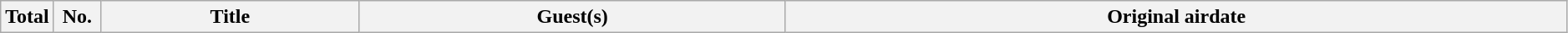<table class="wikitable plainrowheaders" style="width:99%;">
<tr>
<th style="width:30px;">Total</th>
<th style="width:30px;">No.</th>
<th>Title</th>
<th>Guest(s)</th>
<th>Original airdate<br>





</th>
</tr>
</table>
